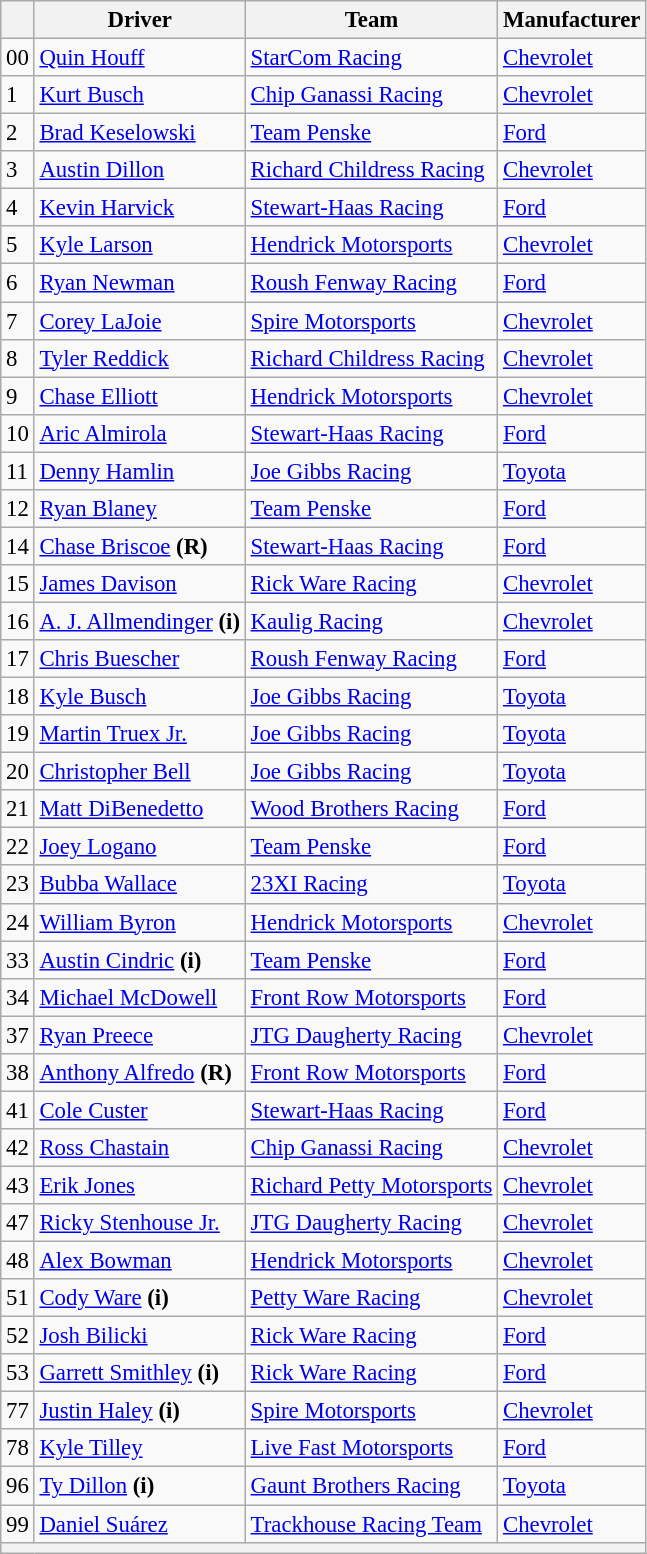<table class="wikitable" style="font-size:95%">
<tr>
<th></th>
<th>Driver</th>
<th>Team</th>
<th>Manufacturer</th>
</tr>
<tr>
<td>00</td>
<td><a href='#'>Quin Houff</a></td>
<td><a href='#'>StarCom Racing</a></td>
<td><a href='#'>Chevrolet</a></td>
</tr>
<tr>
<td>1</td>
<td><a href='#'>Kurt Busch</a></td>
<td><a href='#'>Chip Ganassi Racing</a></td>
<td><a href='#'>Chevrolet</a></td>
</tr>
<tr>
<td>2</td>
<td><a href='#'>Brad Keselowski</a></td>
<td><a href='#'>Team Penske</a></td>
<td><a href='#'>Ford</a></td>
</tr>
<tr>
<td>3</td>
<td><a href='#'>Austin Dillon</a></td>
<td><a href='#'>Richard Childress Racing</a></td>
<td><a href='#'>Chevrolet</a></td>
</tr>
<tr>
<td>4</td>
<td><a href='#'>Kevin Harvick</a></td>
<td><a href='#'>Stewart-Haas Racing</a></td>
<td><a href='#'>Ford</a></td>
</tr>
<tr>
<td>5</td>
<td><a href='#'>Kyle Larson</a></td>
<td><a href='#'>Hendrick Motorsports</a></td>
<td><a href='#'>Chevrolet</a></td>
</tr>
<tr>
<td>6</td>
<td><a href='#'>Ryan Newman</a></td>
<td><a href='#'>Roush Fenway Racing</a></td>
<td><a href='#'>Ford</a></td>
</tr>
<tr>
<td>7</td>
<td><a href='#'>Corey LaJoie</a></td>
<td><a href='#'>Spire Motorsports</a></td>
<td><a href='#'>Chevrolet</a></td>
</tr>
<tr>
<td>8</td>
<td><a href='#'>Tyler Reddick</a></td>
<td><a href='#'>Richard Childress Racing</a></td>
<td><a href='#'>Chevrolet</a></td>
</tr>
<tr>
<td>9</td>
<td><a href='#'>Chase Elliott</a></td>
<td><a href='#'>Hendrick Motorsports</a></td>
<td><a href='#'>Chevrolet</a></td>
</tr>
<tr>
<td>10</td>
<td><a href='#'>Aric Almirola</a></td>
<td><a href='#'>Stewart-Haas Racing</a></td>
<td><a href='#'>Ford</a></td>
</tr>
<tr>
<td>11</td>
<td><a href='#'>Denny Hamlin</a></td>
<td><a href='#'>Joe Gibbs Racing</a></td>
<td><a href='#'>Toyota</a></td>
</tr>
<tr>
<td>12</td>
<td><a href='#'>Ryan Blaney</a></td>
<td><a href='#'>Team Penske</a></td>
<td><a href='#'>Ford</a></td>
</tr>
<tr>
<td>14</td>
<td><a href='#'>Chase Briscoe</a> <strong>(R)</strong></td>
<td><a href='#'>Stewart-Haas Racing</a></td>
<td><a href='#'>Ford</a></td>
</tr>
<tr>
<td>15</td>
<td><a href='#'>James Davison</a></td>
<td><a href='#'>Rick Ware Racing</a></td>
<td><a href='#'>Chevrolet</a></td>
</tr>
<tr>
<td>16</td>
<td><a href='#'>A. J. Allmendinger</a> <strong>(i)</strong></td>
<td><a href='#'>Kaulig Racing</a></td>
<td><a href='#'>Chevrolet</a></td>
</tr>
<tr>
<td>17</td>
<td><a href='#'>Chris Buescher</a></td>
<td><a href='#'>Roush Fenway Racing</a></td>
<td><a href='#'>Ford</a></td>
</tr>
<tr>
<td>18</td>
<td><a href='#'>Kyle Busch</a></td>
<td><a href='#'>Joe Gibbs Racing</a></td>
<td><a href='#'>Toyota</a></td>
</tr>
<tr>
<td>19</td>
<td><a href='#'>Martin Truex Jr.</a></td>
<td><a href='#'>Joe Gibbs Racing</a></td>
<td><a href='#'>Toyota</a></td>
</tr>
<tr>
<td>20</td>
<td><a href='#'>Christopher Bell</a></td>
<td><a href='#'>Joe Gibbs Racing</a></td>
<td><a href='#'>Toyota</a></td>
</tr>
<tr>
<td>21</td>
<td><a href='#'>Matt DiBenedetto</a></td>
<td><a href='#'>Wood Brothers Racing</a></td>
<td><a href='#'>Ford</a></td>
</tr>
<tr>
<td>22</td>
<td><a href='#'>Joey Logano</a></td>
<td><a href='#'>Team Penske</a></td>
<td><a href='#'>Ford</a></td>
</tr>
<tr>
<td>23</td>
<td><a href='#'>Bubba Wallace</a></td>
<td><a href='#'>23XI Racing</a></td>
<td><a href='#'>Toyota</a></td>
</tr>
<tr>
<td>24</td>
<td><a href='#'>William Byron</a></td>
<td><a href='#'>Hendrick Motorsports</a></td>
<td><a href='#'>Chevrolet</a></td>
</tr>
<tr>
<td>33</td>
<td><a href='#'>Austin Cindric</a> <strong>(i)</strong></td>
<td><a href='#'>Team Penske</a></td>
<td><a href='#'>Ford</a></td>
</tr>
<tr>
<td>34</td>
<td><a href='#'>Michael McDowell</a></td>
<td><a href='#'>Front Row Motorsports</a></td>
<td><a href='#'>Ford</a></td>
</tr>
<tr>
<td>37</td>
<td><a href='#'>Ryan Preece</a></td>
<td><a href='#'>JTG Daugherty Racing</a></td>
<td><a href='#'>Chevrolet</a></td>
</tr>
<tr>
<td>38</td>
<td><a href='#'>Anthony Alfredo</a> <strong>(R)</strong></td>
<td><a href='#'>Front Row Motorsports</a></td>
<td><a href='#'>Ford</a></td>
</tr>
<tr>
<td>41</td>
<td><a href='#'>Cole Custer</a></td>
<td><a href='#'>Stewart-Haas Racing</a></td>
<td><a href='#'>Ford</a></td>
</tr>
<tr>
<td>42</td>
<td><a href='#'>Ross Chastain</a></td>
<td><a href='#'>Chip Ganassi Racing</a></td>
<td><a href='#'>Chevrolet</a></td>
</tr>
<tr>
<td>43</td>
<td><a href='#'>Erik Jones</a></td>
<td><a href='#'>Richard Petty Motorsports</a></td>
<td><a href='#'>Chevrolet</a></td>
</tr>
<tr>
<td>47</td>
<td><a href='#'>Ricky Stenhouse Jr.</a></td>
<td><a href='#'>JTG Daugherty Racing</a></td>
<td><a href='#'>Chevrolet</a></td>
</tr>
<tr>
<td>48</td>
<td><a href='#'>Alex Bowman</a></td>
<td><a href='#'>Hendrick Motorsports</a></td>
<td><a href='#'>Chevrolet</a></td>
</tr>
<tr>
<td>51</td>
<td><a href='#'>Cody Ware</a> <strong>(i)</strong></td>
<td><a href='#'>Petty Ware Racing</a></td>
<td><a href='#'>Chevrolet</a></td>
</tr>
<tr>
<td>52</td>
<td><a href='#'>Josh Bilicki</a></td>
<td><a href='#'>Rick Ware Racing</a></td>
<td><a href='#'>Ford</a></td>
</tr>
<tr>
<td>53</td>
<td><a href='#'>Garrett Smithley</a> <strong>(i)</strong></td>
<td><a href='#'>Rick Ware Racing</a></td>
<td><a href='#'>Ford</a></td>
</tr>
<tr>
<td>77</td>
<td><a href='#'>Justin Haley</a> <strong>(i)</strong></td>
<td><a href='#'>Spire Motorsports</a></td>
<td><a href='#'>Chevrolet</a></td>
</tr>
<tr>
<td>78</td>
<td><a href='#'>Kyle Tilley</a></td>
<td><a href='#'>Live Fast Motorsports</a></td>
<td><a href='#'>Ford</a></td>
</tr>
<tr>
<td>96</td>
<td><a href='#'>Ty Dillon</a> <strong>(i)</strong></td>
<td><a href='#'>Gaunt Brothers Racing</a></td>
<td><a href='#'>Toyota</a></td>
</tr>
<tr>
<td>99</td>
<td><a href='#'>Daniel Suárez</a></td>
<td><a href='#'>Trackhouse Racing Team</a></td>
<td><a href='#'>Chevrolet</a></td>
</tr>
<tr>
<th colspan="4"></th>
</tr>
</table>
